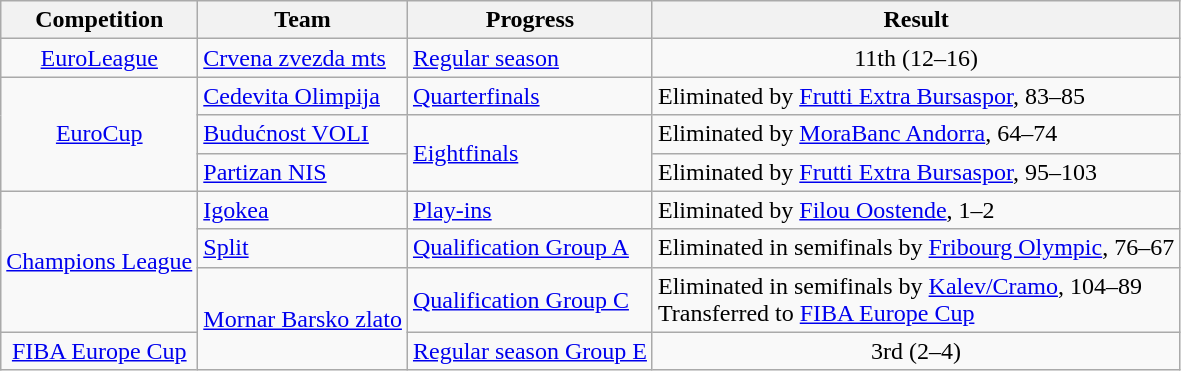<table class="wikitable">
<tr>
<th>Competition</th>
<th>Team</th>
<th>Progress</th>
<th>Result</th>
</tr>
<tr>
<td align="center"><a href='#'>EuroLeague</a></td>
<td> <a href='#'>Crvena zvezda mts</a></td>
<td><a href='#'>Regular season</a></td>
<td align="center">11th (12–16)</td>
</tr>
<tr>
<td rowspan="3" align="center"><a href='#'>EuroCup</a></td>
<td> <a href='#'>Cedevita Olimpija</a></td>
<td><a href='#'>Quarterfinals</a></td>
<td>Eliminated by  <a href='#'>Frutti Extra Bursaspor</a>, 83–85</td>
</tr>
<tr>
<td> <a href='#'>Budućnost VOLI</a></td>
<td rowspan=2><a href='#'>Eightfinals</a></td>
<td>Eliminated by  <a href='#'>MoraBanc Andorra</a>, 64–74</td>
</tr>
<tr>
<td> <a href='#'>Partizan NIS</a></td>
<td>Eliminated by  <a href='#'>Frutti Extra Bursaspor</a>, 95–103</td>
</tr>
<tr>
<td rowspan=3 align="center"><a href='#'>Champions League</a></td>
<td> <a href='#'>Igokea</a></td>
<td><a href='#'>Play-ins</a></td>
<td>Eliminated by  <a href='#'>Filou Oostende</a>, 1–2</td>
</tr>
<tr>
<td> <a href='#'>Split</a></td>
<td><a href='#'>Qualification Group A</a></td>
<td>Eliminated in semifinals by  <a href='#'>Fribourg Olympic</a>, 76–67</td>
</tr>
<tr>
<td rowspan=2> <a href='#'>Mornar Barsko zlato</a></td>
<td><a href='#'>Qualification Group C</a></td>
<td>Eliminated in semifinals by  <a href='#'>Kalev/Cramo</a>, 104–89<br>Transferred to <a href='#'>FIBA Europe Cup</a></td>
</tr>
<tr>
<td align="center"><a href='#'>FIBA Europe Cup</a></td>
<td><a href='#'>Regular season Group E</a></td>
<td align="center">3rd (2–4)</td>
</tr>
</table>
